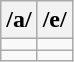<table class="wikitable">
<tr>
<th>/a/</th>
<th>/e/</th>
</tr>
<tr>
<td></td>
<td></td>
</tr>
<tr>
<td></td>
<td></td>
</tr>
</table>
